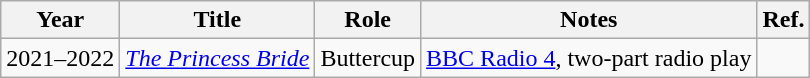<table class="wikitable">
<tr>
<th>Year</th>
<th>Title</th>
<th>Role</th>
<th>Notes</th>
<th>Ref.</th>
</tr>
<tr>
<td>2021–2022</td>
<td><em><a href='#'>The Princess Bride</a></em></td>
<td>Buttercup</td>
<td><a href='#'>BBC Radio 4</a>, two-part radio play</td>
<td></td>
</tr>
</table>
